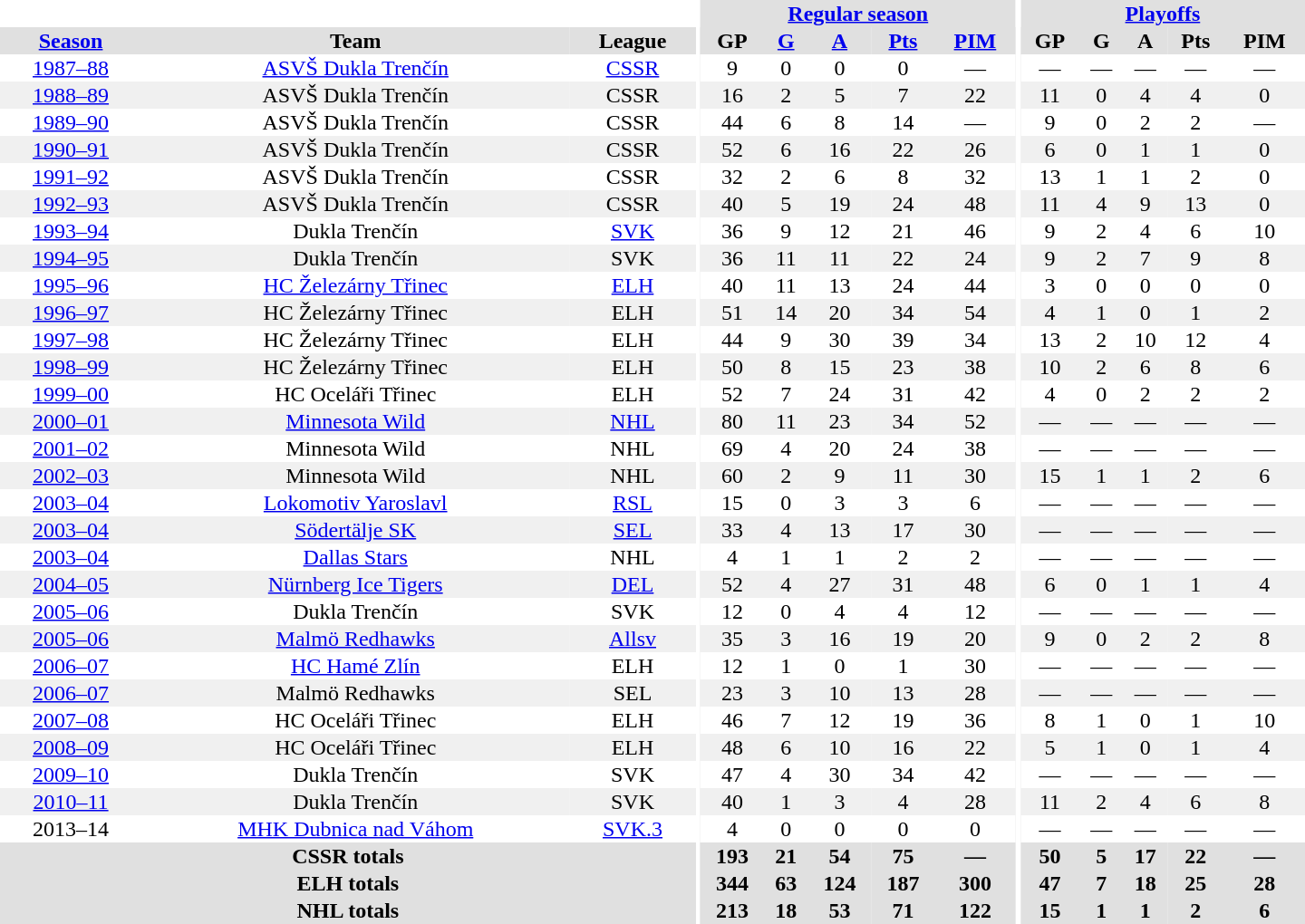<table border="0" cellpadding="1" cellspacing="0" style="text-align:center; width:60em">
<tr bgcolor="#e0e0e0">
<th colspan="3" bgcolor="#ffffff"></th>
<th rowspan="100" bgcolor="#ffffff"></th>
<th colspan="5"><a href='#'>Regular season</a></th>
<th rowspan="100" bgcolor="#ffffff"></th>
<th colspan="5"><a href='#'>Playoffs</a></th>
</tr>
<tr bgcolor="#e0e0e0">
<th><a href='#'>Season</a></th>
<th>Team</th>
<th>League</th>
<th>GP</th>
<th><a href='#'>G</a></th>
<th><a href='#'>A</a></th>
<th><a href='#'>Pts</a></th>
<th><a href='#'>PIM</a></th>
<th>GP</th>
<th>G</th>
<th>A</th>
<th>Pts</th>
<th>PIM</th>
</tr>
<tr>
<td><a href='#'>1987–88</a></td>
<td><a href='#'>ASVŠ Dukla Trenčín</a></td>
<td><a href='#'>CSSR</a></td>
<td>9</td>
<td>0</td>
<td>0</td>
<td>0</td>
<td>—</td>
<td>—</td>
<td>—</td>
<td>—</td>
<td>—</td>
<td>—</td>
</tr>
<tr bgcolor="#f0f0f0">
<td><a href='#'>1988–89</a></td>
<td>ASVŠ Dukla Trenčín</td>
<td>CSSR</td>
<td>16</td>
<td>2</td>
<td>5</td>
<td>7</td>
<td>22</td>
<td>11</td>
<td>0</td>
<td>4</td>
<td>4</td>
<td>0</td>
</tr>
<tr>
<td><a href='#'>1989–90</a></td>
<td>ASVŠ Dukla Trenčín</td>
<td>CSSR</td>
<td>44</td>
<td>6</td>
<td>8</td>
<td>14</td>
<td>—</td>
<td>9</td>
<td>0</td>
<td>2</td>
<td>2</td>
<td>—</td>
</tr>
<tr bgcolor="#f0f0f0">
<td><a href='#'>1990–91</a></td>
<td>ASVŠ Dukla Trenčín</td>
<td>CSSR</td>
<td>52</td>
<td>6</td>
<td>16</td>
<td>22</td>
<td>26</td>
<td>6</td>
<td>0</td>
<td>1</td>
<td>1</td>
<td>0</td>
</tr>
<tr>
<td><a href='#'>1991–92</a></td>
<td>ASVŠ Dukla Trenčín</td>
<td>CSSR</td>
<td>32</td>
<td>2</td>
<td>6</td>
<td>8</td>
<td>32</td>
<td>13</td>
<td>1</td>
<td>1</td>
<td>2</td>
<td>0</td>
</tr>
<tr bgcolor="#f0f0f0">
<td><a href='#'>1992–93</a></td>
<td>ASVŠ Dukla Trenčín</td>
<td>CSSR</td>
<td>40</td>
<td>5</td>
<td>19</td>
<td>24</td>
<td>48</td>
<td>11</td>
<td>4</td>
<td>9</td>
<td>13</td>
<td>0</td>
</tr>
<tr>
<td><a href='#'>1993–94</a></td>
<td>Dukla Trenčín</td>
<td><a href='#'>SVK</a></td>
<td>36</td>
<td>9</td>
<td>12</td>
<td>21</td>
<td>46</td>
<td>9</td>
<td>2</td>
<td>4</td>
<td>6</td>
<td>10</td>
</tr>
<tr bgcolor="#f0f0f0">
<td><a href='#'>1994–95</a></td>
<td>Dukla Trenčín</td>
<td>SVK</td>
<td>36</td>
<td>11</td>
<td>11</td>
<td>22</td>
<td>24</td>
<td>9</td>
<td>2</td>
<td>7</td>
<td>9</td>
<td>8</td>
</tr>
<tr>
<td><a href='#'>1995–96</a></td>
<td><a href='#'>HC Železárny Třinec</a></td>
<td><a href='#'>ELH</a></td>
<td>40</td>
<td>11</td>
<td>13</td>
<td>24</td>
<td>44</td>
<td>3</td>
<td>0</td>
<td>0</td>
<td>0</td>
<td>0</td>
</tr>
<tr bgcolor="#f0f0f0">
<td><a href='#'>1996–97</a></td>
<td>HC Železárny Třinec</td>
<td>ELH</td>
<td>51</td>
<td>14</td>
<td>20</td>
<td>34</td>
<td>54</td>
<td>4</td>
<td>1</td>
<td>0</td>
<td>1</td>
<td>2</td>
</tr>
<tr>
<td><a href='#'>1997–98</a></td>
<td>HC Železárny Třinec</td>
<td>ELH</td>
<td>44</td>
<td>9</td>
<td>30</td>
<td>39</td>
<td>34</td>
<td>13</td>
<td>2</td>
<td>10</td>
<td>12</td>
<td>4</td>
</tr>
<tr bgcolor="#f0f0f0">
<td><a href='#'>1998–99</a></td>
<td>HC Železárny Třinec</td>
<td>ELH</td>
<td>50</td>
<td>8</td>
<td>15</td>
<td>23</td>
<td>38</td>
<td>10</td>
<td>2</td>
<td>6</td>
<td>8</td>
<td>6</td>
</tr>
<tr>
<td><a href='#'>1999–00</a></td>
<td>HC Oceláři Třinec</td>
<td>ELH</td>
<td>52</td>
<td>7</td>
<td>24</td>
<td>31</td>
<td>42</td>
<td>4</td>
<td>0</td>
<td>2</td>
<td>2</td>
<td>2</td>
</tr>
<tr bgcolor="#f0f0f0">
<td><a href='#'>2000–01</a></td>
<td><a href='#'>Minnesota Wild</a></td>
<td><a href='#'>NHL</a></td>
<td>80</td>
<td>11</td>
<td>23</td>
<td>34</td>
<td>52</td>
<td>—</td>
<td>—</td>
<td>—</td>
<td>—</td>
<td>—</td>
</tr>
<tr>
<td><a href='#'>2001–02</a></td>
<td>Minnesota Wild</td>
<td>NHL</td>
<td>69</td>
<td>4</td>
<td>20</td>
<td>24</td>
<td>38</td>
<td>—</td>
<td>—</td>
<td>—</td>
<td>—</td>
<td>—</td>
</tr>
<tr bgcolor="#f0f0f0">
<td><a href='#'>2002–03</a></td>
<td>Minnesota Wild</td>
<td>NHL</td>
<td>60</td>
<td>2</td>
<td>9</td>
<td>11</td>
<td>30</td>
<td>15</td>
<td>1</td>
<td>1</td>
<td>2</td>
<td>6</td>
</tr>
<tr>
<td><a href='#'>2003–04</a></td>
<td><a href='#'>Lokomotiv Yaroslavl</a></td>
<td><a href='#'>RSL</a></td>
<td>15</td>
<td>0</td>
<td>3</td>
<td>3</td>
<td>6</td>
<td>—</td>
<td>—</td>
<td>—</td>
<td>—</td>
<td>—</td>
</tr>
<tr bgcolor="#f0f0f0">
<td><a href='#'>2003–04</a></td>
<td><a href='#'>Södertälje SK</a></td>
<td><a href='#'>SEL</a></td>
<td>33</td>
<td>4</td>
<td>13</td>
<td>17</td>
<td>30</td>
<td>—</td>
<td>—</td>
<td>—</td>
<td>—</td>
<td>—</td>
</tr>
<tr>
<td><a href='#'>2003–04</a></td>
<td><a href='#'>Dallas Stars</a></td>
<td>NHL</td>
<td>4</td>
<td>1</td>
<td>1</td>
<td>2</td>
<td>2</td>
<td>—</td>
<td>—</td>
<td>—</td>
<td>—</td>
<td>—</td>
</tr>
<tr bgcolor="#f0f0f0">
<td><a href='#'>2004–05</a></td>
<td><a href='#'>Nürnberg Ice Tigers</a></td>
<td><a href='#'>DEL</a></td>
<td>52</td>
<td>4</td>
<td>27</td>
<td>31</td>
<td>48</td>
<td>6</td>
<td>0</td>
<td>1</td>
<td>1</td>
<td>4</td>
</tr>
<tr>
<td><a href='#'>2005–06</a></td>
<td>Dukla Trenčín</td>
<td>SVK</td>
<td>12</td>
<td>0</td>
<td>4</td>
<td>4</td>
<td>12</td>
<td>—</td>
<td>—</td>
<td>—</td>
<td>—</td>
<td>—</td>
</tr>
<tr bgcolor="#f0f0f0">
<td><a href='#'>2005–06</a></td>
<td><a href='#'>Malmö Redhawks</a></td>
<td><a href='#'>Allsv</a></td>
<td>35</td>
<td>3</td>
<td>16</td>
<td>19</td>
<td>20</td>
<td>9</td>
<td>0</td>
<td>2</td>
<td>2</td>
<td>8</td>
</tr>
<tr>
<td><a href='#'>2006–07</a></td>
<td><a href='#'>HC Hamé Zlín</a></td>
<td>ELH</td>
<td>12</td>
<td>1</td>
<td>0</td>
<td>1</td>
<td>30</td>
<td>—</td>
<td>—</td>
<td>—</td>
<td>—</td>
<td>—</td>
</tr>
<tr bgcolor="#f0f0f0">
<td><a href='#'>2006–07</a></td>
<td>Malmö Redhawks</td>
<td>SEL</td>
<td>23</td>
<td>3</td>
<td>10</td>
<td>13</td>
<td>28</td>
<td>—</td>
<td>—</td>
<td>—</td>
<td>—</td>
<td>—</td>
</tr>
<tr>
<td><a href='#'>2007–08</a></td>
<td>HC Oceláři Třinec</td>
<td>ELH</td>
<td>46</td>
<td>7</td>
<td>12</td>
<td>19</td>
<td>36</td>
<td>8</td>
<td>1</td>
<td>0</td>
<td>1</td>
<td>10</td>
</tr>
<tr bgcolor="#f0f0f0">
<td><a href='#'>2008–09</a></td>
<td>HC Oceláři Třinec</td>
<td>ELH</td>
<td>48</td>
<td>6</td>
<td>10</td>
<td>16</td>
<td>22</td>
<td>5</td>
<td>1</td>
<td>0</td>
<td>1</td>
<td>4</td>
</tr>
<tr>
<td><a href='#'>2009–10</a></td>
<td>Dukla Trenčín</td>
<td>SVK</td>
<td>47</td>
<td>4</td>
<td>30</td>
<td>34</td>
<td>42</td>
<td>—</td>
<td>—</td>
<td>—</td>
<td>—</td>
<td>—</td>
</tr>
<tr bgcolor="#f0f0f0">
<td><a href='#'>2010–11</a></td>
<td>Dukla Trenčín</td>
<td>SVK</td>
<td>40</td>
<td>1</td>
<td>3</td>
<td>4</td>
<td>28</td>
<td>11</td>
<td>2</td>
<td>4</td>
<td>6</td>
<td>8</td>
</tr>
<tr>
<td>2013–14</td>
<td><a href='#'>MHK Dubnica nad Váhom</a></td>
<td><a href='#'>SVK.3</a></td>
<td>4</td>
<td>0</td>
<td>0</td>
<td>0</td>
<td>0</td>
<td>—</td>
<td>—</td>
<td>—</td>
<td>—</td>
<td>—</td>
</tr>
<tr bgcolor="#e0e0e0">
<th colspan="3">CSSR totals</th>
<th>193</th>
<th>21</th>
<th>54</th>
<th>75</th>
<th>—</th>
<th>50</th>
<th>5</th>
<th>17</th>
<th>22</th>
<th>—</th>
</tr>
<tr bgcolor="#e0e0e0">
<th colspan="3">ELH totals</th>
<th>344</th>
<th>63</th>
<th>124</th>
<th>187</th>
<th>300</th>
<th>47</th>
<th>7</th>
<th>18</th>
<th>25</th>
<th>28</th>
</tr>
<tr bgcolor="#e0e0e0">
<th colspan="3">NHL totals</th>
<th>213</th>
<th>18</th>
<th>53</th>
<th>71</th>
<th>122</th>
<th>15</th>
<th>1</th>
<th>1</th>
<th>2</th>
<th>6</th>
</tr>
</table>
